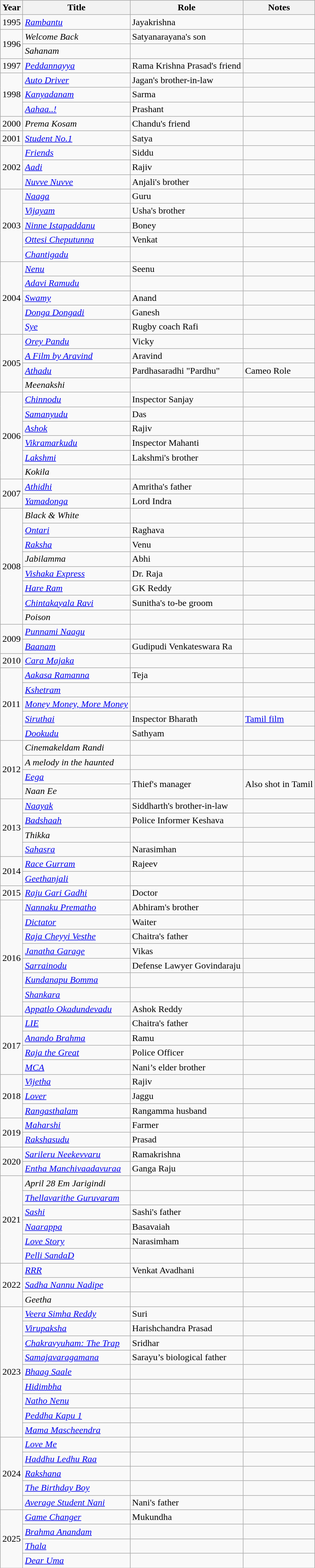<table class="wikitable sortable">
<tr>
<th>Year</th>
<th>Title</th>
<th>Role</th>
<th>Notes</th>
</tr>
<tr>
<td>1995</td>
<td><em><a href='#'>Rambantu</a></em></td>
<td>Jayakrishna</td>
<td></td>
</tr>
<tr>
<td rowspan="2">1996</td>
<td><em>Welcome Back</em></td>
<td>Satyanarayana's son</td>
<td></td>
</tr>
<tr>
<td><em>Sahanam</em></td>
<td></td>
<td></td>
</tr>
<tr>
<td>1997</td>
<td><em><a href='#'>Peddannayya</a></em></td>
<td>Rama Krishna Prasad's friend</td>
<td></td>
</tr>
<tr>
<td rowspan="3">1998</td>
<td><em><a href='#'>Auto Driver</a></em></td>
<td>Jagan's brother-in-law</td>
<td></td>
</tr>
<tr>
<td><em><a href='#'>Kanyadanam</a></em></td>
<td>Sarma</td>
<td></td>
</tr>
<tr>
<td><em><a href='#'>Aahaa..!</a></em></td>
<td>Prashant</td>
<td></td>
</tr>
<tr>
<td>2000</td>
<td><em>Prema Kosam</em></td>
<td>Chandu's friend</td>
<td></td>
</tr>
<tr>
<td>2001</td>
<td><em><a href='#'>Student No.1</a></em></td>
<td>Satya</td>
<td></td>
</tr>
<tr>
<td rowspan="3">2002</td>
<td><em><a href='#'>Friends</a></em></td>
<td>Siddu</td>
<td></td>
</tr>
<tr>
<td><em><a href='#'>Aadi</a></em></td>
<td>Rajiv</td>
<td></td>
</tr>
<tr>
<td><em><a href='#'>Nuvve Nuvve</a></em></td>
<td>Anjali's brother</td>
<td></td>
</tr>
<tr>
<td rowspan="5">2003</td>
<td><em><a href='#'>Naaga</a></em></td>
<td>Guru</td>
<td></td>
</tr>
<tr>
<td><em><a href='#'>Vijayam</a></em></td>
<td>Usha's brother</td>
<td></td>
</tr>
<tr>
<td><em><a href='#'>Ninne Istapaddanu</a></em></td>
<td>Boney</td>
<td></td>
</tr>
<tr>
<td><em><a href='#'>Ottesi Cheputunna</a></em></td>
<td>Venkat</td>
<td></td>
</tr>
<tr>
<td><em><a href='#'>Chantigadu</a></em></td>
<td></td>
<td></td>
</tr>
<tr>
<td rowspan="5">2004</td>
<td><em><a href='#'>Nenu</a></em></td>
<td>Seenu</td>
<td></td>
</tr>
<tr>
<td><em><a href='#'>Adavi Ramudu</a></em></td>
<td></td>
<td></td>
</tr>
<tr>
<td><em><a href='#'>Swamy</a></em></td>
<td>Anand</td>
<td></td>
</tr>
<tr>
<td><em><a href='#'>Donga Dongadi</a></em></td>
<td>Ganesh</td>
<td></td>
</tr>
<tr>
<td><em><a href='#'>Sye</a></em></td>
<td>Rugby coach Rafi</td>
<td></td>
</tr>
<tr>
<td rowspan="4">2005</td>
<td><em><a href='#'>Orey Pandu</a></em></td>
<td>Vicky</td>
<td></td>
</tr>
<tr>
<td><em><a href='#'>A Film by Aravind</a></em></td>
<td>Aravind</td>
<td></td>
</tr>
<tr>
<td><em><a href='#'>Athadu</a></em></td>
<td>Pardhasaradhi "Pardhu"</td>
<td>Cameo Role</td>
</tr>
<tr>
<td><em>Meenakshi</em></td>
<td></td>
<td></td>
</tr>
<tr ‧>
<td rowspan="6">2006</td>
<td><em><a href='#'>Chinnodu</a></em></td>
<td>Inspector Sanjay</td>
<td></td>
</tr>
<tr>
<td><em><a href='#'>Samanyudu</a></em></td>
<td>Das</td>
<td></td>
</tr>
<tr>
<td><em><a href='#'>Ashok</a></em></td>
<td>Rajiv</td>
<td></td>
</tr>
<tr>
<td><em><a href='#'>Vikramarkudu</a></em></td>
<td>Inspector Mahanti</td>
<td></td>
</tr>
<tr>
<td><em><a href='#'>Lakshmi</a></em></td>
<td>Lakshmi's brother</td>
<td></td>
</tr>
<tr>
<td><em>Kokila</em></td>
<td></td>
<td></td>
</tr>
<tr>
<td rowspan="2">2007</td>
<td><em><a href='#'>Athidhi</a></em></td>
<td>Amritha's father</td>
<td></td>
</tr>
<tr>
<td><em><a href='#'>Yamadonga</a></em></td>
<td>Lord Indra</td>
<td></td>
</tr>
<tr>
<td rowspan="8">2008</td>
<td><em>Black & White</em></td>
<td></td>
<td></td>
</tr>
<tr>
<td><em><a href='#'>Ontari</a></em></td>
<td>Raghava</td>
<td></td>
</tr>
<tr>
<td><em><a href='#'>Raksha</a></em></td>
<td>Venu</td>
<td></td>
</tr>
<tr>
<td><em>Jabilamma</em></td>
<td>Abhi</td>
<td></td>
</tr>
<tr>
<td><em><a href='#'>Vishaka Express</a></em></td>
<td>Dr. Raja</td>
<td></td>
</tr>
<tr>
<td><em><a href='#'>Hare Ram</a></em></td>
<td>GK Reddy</td>
<td></td>
</tr>
<tr>
<td><em><a href='#'>Chintakayala Ravi</a></em></td>
<td>Sunitha's to-be groom</td>
<td></td>
</tr>
<tr>
<td><em>Poison</em></td>
<td></td>
<td></td>
</tr>
<tr>
<td rowspan="2">2009</td>
<td><em><a href='#'>Punnami Naagu</a></em></td>
<td></td>
<td></td>
</tr>
<tr>
<td><em><a href='#'>Baanam</a></em></td>
<td>Gudipudi Venkateswara Ra</td>
<td></td>
</tr>
<tr>
<td>2010</td>
<td><em><a href='#'>Cara Majaka</a></em></td>
<td></td>
<td></td>
</tr>
<tr>
<td rowspan="5">2011</td>
<td><em><a href='#'>Aakasa Ramanna</a></em></td>
<td>Teja</td>
<td></td>
</tr>
<tr>
<td><em><a href='#'>Kshetram</a></em></td>
<td></td>
<td></td>
</tr>
<tr>
<td><em><a href='#'>Money Money, More Money</a></em></td>
<td></td>
<td></td>
</tr>
<tr>
<td><em><a href='#'>Siruthai</a></em></td>
<td>Inspector Bharath</td>
<td><a href='#'>Tamil film</a></td>
</tr>
<tr>
<td><em><a href='#'>Dookudu</a></em></td>
<td>Sathyam</td>
<td></td>
</tr>
<tr>
<td rowspan="4">2012</td>
<td><em>Cinemakeldam Randi</em></td>
<td></td>
<td></td>
</tr>
<tr>
<td><em>A melody in the haunted</em></td>
<td></td>
<td></td>
</tr>
<tr>
<td><em><a href='#'>Eega</a></em></td>
<td rowspan="2">Thief's manager</td>
<td rowspan="2">Also shot in Tamil</td>
</tr>
<tr>
<td><em>Naan Ee</em></td>
</tr>
<tr>
<td rowspan="4">2013</td>
<td><em><a href='#'>Naayak</a></em></td>
<td>Siddharth's brother-in-law</td>
<td></td>
</tr>
<tr>
<td><em><a href='#'>Badshaah</a></em></td>
<td>Police Informer Keshava</td>
<td></td>
</tr>
<tr>
<td><em>Thikka</em></td>
<td></td>
<td></td>
</tr>
<tr>
<td><em><a href='#'>Sahasra</a></em></td>
<td>Narasimhan</td>
<td></td>
</tr>
<tr>
<td rowspan="2">2014</td>
<td><em><a href='#'>Race Gurram</a></em></td>
<td>Rajeev</td>
<td></td>
</tr>
<tr>
<td><a href='#'><em>Geethanjali</em></a></td>
<td></td>
<td></td>
</tr>
<tr>
<td>2015</td>
<td><em><a href='#'>Raju Gari Gadhi</a></em></td>
<td>Doctor</td>
<td></td>
</tr>
<tr>
<td rowspan="8">2016</td>
<td><em><a href='#'>Nannaku Prematho</a></em></td>
<td>Abhiram's brother</td>
<td></td>
</tr>
<tr>
<td><em><a href='#'>Dictator</a></em></td>
<td>Waiter</td>
<td></td>
</tr>
<tr>
<td><em><a href='#'>Raja Cheyyi Vesthe</a></em></td>
<td>Chaitra's father</td>
<td></td>
</tr>
<tr>
<td><em><a href='#'>Janatha Garage</a></em></td>
<td>Vikas</td>
<td></td>
</tr>
<tr>
<td><em><a href='#'>Sarrainodu</a></em></td>
<td>Defense Lawyer Govindaraju</td>
<td></td>
</tr>
<tr>
<td><em><a href='#'>Kundanapu Bomma</a></em></td>
<td></td>
<td></td>
</tr>
<tr>
<td><em><a href='#'>Shankara</a></em></td>
<td></td>
<td></td>
</tr>
<tr>
<td><em><a href='#'>Appatlo Okadundevadu</a></em></td>
<td>Ashok Reddy</td>
<td></td>
</tr>
<tr>
<td rowspan="4">2017</td>
<td><em> <a href='#'>LIE</a></em></td>
<td>Chaitra's father</td>
<td></td>
</tr>
<tr>
<td><em><a href='#'>Anando Brahma</a></em></td>
<td>Ramu</td>
<td></td>
</tr>
<tr>
<td><em><a href='#'>Raja the Great</a></em></td>
<td>Police Officer</td>
<td></td>
</tr>
<tr>
<td><em><a href='#'>MCA</a></em></td>
<td>Nani’s elder brother</td>
<td></td>
</tr>
<tr>
<td rowspan="3">2018</td>
<td><em><a href='#'>Vijetha</a></em></td>
<td>Rajiv</td>
<td></td>
</tr>
<tr>
<td><em><a href='#'>Lover</a></em></td>
<td>Jaggu</td>
<td></td>
</tr>
<tr>
<td><em><a href='#'>Rangasthalam</a></em></td>
<td>Rangamma husband</td>
<td></td>
</tr>
<tr>
<td rowspan="2">2019</td>
<td><em><a href='#'>Maharshi</a></em></td>
<td>Farmer</td>
<td></td>
</tr>
<tr>
<td><em><a href='#'>Rakshasudu</a></em></td>
<td>Prasad</td>
<td></td>
</tr>
<tr>
<td rowspan="2">2020</td>
<td><em><a href='#'>Sarileru Neekevvaru</a></em></td>
<td>Ramakrishna</td>
<td></td>
</tr>
<tr>
<td><em><a href='#'>Entha Manchivaadavuraa</a></em></td>
<td>Ganga Raju</td>
<td></td>
</tr>
<tr>
<td rowspan="6">2021</td>
<td><em>April 28 Em Jarigindi</em></td>
<td></td>
<td></td>
</tr>
<tr>
<td><em><a href='#'>Thellavarithe Guruvaram</a></em></td>
<td></td>
<td></td>
</tr>
<tr>
<td><a href='#'><em>Sashi</em></a></td>
<td>Sashi's father</td>
<td></td>
</tr>
<tr>
<td><em><a href='#'>Naarappa</a></em></td>
<td>Basavaiah</td>
<td></td>
</tr>
<tr>
<td><em><a href='#'>Love Story</a></em></td>
<td>Narasimham</td>
<td></td>
</tr>
<tr>
<td><em><a href='#'>Pelli SandaD</a></em></td>
<td></td>
<td></td>
</tr>
<tr>
<td rowspan="3">2022</td>
<td><em><a href='#'>RRR</a></em></td>
<td>Venkat Avadhani</td>
<td></td>
</tr>
<tr>
<td><em><a href='#'>Sadha Nannu Nadipe</a></em></td>
<td></td>
<td></td>
</tr>
<tr>
<td><em>Geetha</em></td>
<td></td>
<td></td>
</tr>
<tr>
<td rowspan="9">2023</td>
<td><em><a href='#'>Veera Simha Reddy</a></em></td>
<td>Suri</td>
<td></td>
</tr>
<tr>
<td><em><a href='#'>Virupaksha</a></em></td>
<td>Harishchandra Prasad</td>
<td></td>
</tr>
<tr>
<td><em><a href='#'>Chakravyuham: The Trap</a></em></td>
<td>Sridhar</td>
<td></td>
</tr>
<tr>
<td><em><a href='#'>Samajavaragamana</a></em></td>
<td>Sarayu’s biological father</td>
<td></td>
</tr>
<tr>
<td><em><a href='#'>Bhaag Saale</a></em></td>
<td></td>
</tr>
<tr>
<td><em><a href='#'>Hidimbha</a></em></td>
<td></td>
<td></td>
</tr>
<tr>
<td><em><a href='#'>Natho Nenu</a></em></td>
<td></td>
<td></td>
</tr>
<tr>
<td><em><a href='#'>Peddha Kapu 1</a></em></td>
<td></td>
<td></td>
</tr>
<tr>
<td><em><a href='#'>Mama Mascheendra</a></em></td>
<td></td>
<td></td>
</tr>
<tr>
<td rowspan="5">2024</td>
<td><a href='#'><em>Love Me</em></a></td>
<td></td>
<td></td>
</tr>
<tr>
<td><em><a href='#'>Haddhu Ledhu Raa</a></em></td>
<td></td>
<td></td>
</tr>
<tr>
<td><a href='#'><em>Rakshana</em></a></td>
<td></td>
<td></td>
</tr>
<tr>
<td><em><a href='#'>The Birthday Boy</a></em></td>
<td></td>
<td></td>
</tr>
<tr>
<td><em><a href='#'>Average Student Nani</a></em></td>
<td>Nani's father</td>
<td></td>
</tr>
<tr>
<td rowspan="4">2025</td>
<td><a href='#'><em>Game Changer</em></a></td>
<td>Mukundha</td>
<td></td>
</tr>
<tr>
<td><em><a href='#'>Brahma Anandam</a></em></td>
<td></td>
<td></td>
</tr>
<tr>
<td><a href='#'><em>Thala</em></a></td>
<td></td>
<td></td>
</tr>
<tr>
<td><a href='#'><em>Dear Uma</em></a></td>
<td></td>
<td></td>
</tr>
</table>
